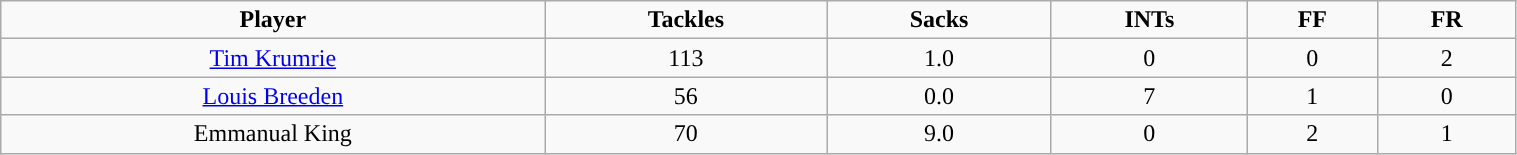<table class="wikitable" width="80%">
<tr align="center">
<td><strong>Player</strong></td>
<td><strong>Tackles</strong></td>
<td><strong>Sacks</strong></td>
<td><strong>INTs</strong></td>
<td><strong>FF</strong></td>
<td><strong>FR</strong></td>
</tr>
<tr align="center" bgcolor="">
<td><a href='#'>Tim Krumrie</a></td>
<td>113</td>
<td>1.0</td>
<td>0</td>
<td>0</td>
<td>2</td>
</tr>
<tr align="center" bgcolor="">
<td><a href='#'>Louis Breeden</a></td>
<td>56</td>
<td>0.0</td>
<td>7</td>
<td>1</td>
<td>0</td>
</tr>
<tr align="center" bgcolor="">
<td>Emmanual King</td>
<td>70</td>
<td>9.0</td>
<td>0</td>
<td>2</td>
<td>1</td>
</tr>
</table>
